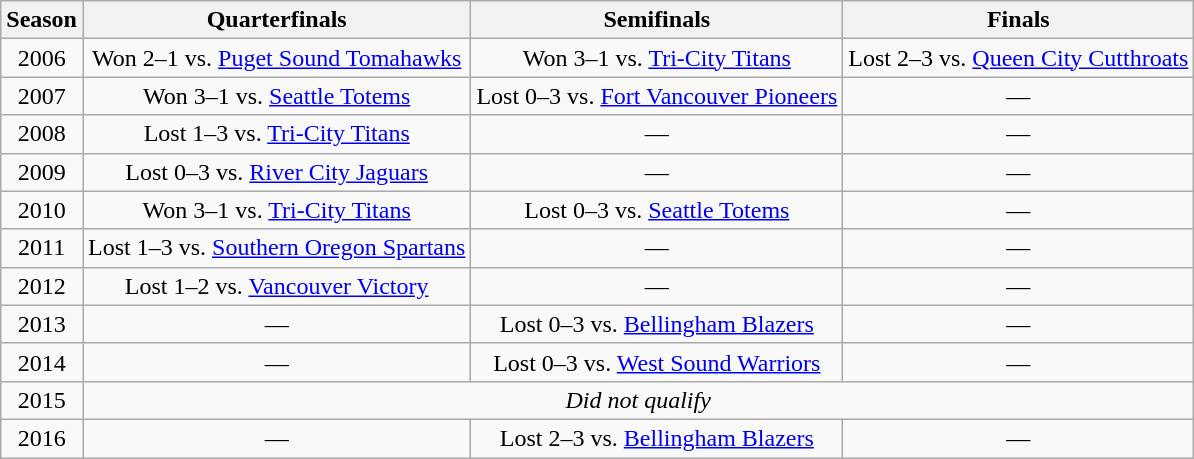<table class="wikitable" style="text-align:center">
<tr>
<th>Season</th>
<th>Quarterfinals</th>
<th>Semifinals</th>
<th>Finals</th>
</tr>
<tr>
<td>2006</td>
<td>Won 2–1 vs. <a href='#'>Puget Sound Tomahawks</a></td>
<td>Won 3–1 vs. <a href='#'>Tri-City Titans</a></td>
<td>Lost 2–3 vs. <a href='#'>Queen City Cutthroats</a></td>
</tr>
<tr>
<td>2007</td>
<td>Won 3–1 vs. <a href='#'>Seattle Totems</a></td>
<td>Lost 0–3 vs. <a href='#'>Fort Vancouver Pioneers</a></td>
<td>—</td>
</tr>
<tr>
<td>2008</td>
<td>Lost 1–3 vs. <a href='#'>Tri-City Titans</a></td>
<td>—</td>
<td>—</td>
</tr>
<tr>
<td>2009</td>
<td>Lost 0–3 vs. <a href='#'>River City Jaguars</a></td>
<td>—</td>
<td>—</td>
</tr>
<tr>
<td>2010</td>
<td>Won 3–1 vs. <a href='#'>Tri-City Titans</a></td>
<td>Lost 0–3 vs. <a href='#'>Seattle Totems</a></td>
<td>—</td>
</tr>
<tr>
<td>2011</td>
<td>Lost 1–3 vs. <a href='#'>Southern Oregon Spartans</a></td>
<td>—</td>
<td>—</td>
</tr>
<tr>
<td>2012</td>
<td>Lost 1–2 vs. <a href='#'>Vancouver Victory</a></td>
<td>—</td>
<td>—</td>
</tr>
<tr>
<td>2013</td>
<td>—</td>
<td>Lost 0–3 vs. <a href='#'>Bellingham Blazers</a></td>
<td>—</td>
</tr>
<tr>
<td>2014</td>
<td>—</td>
<td>Lost 0–3 vs. <a href='#'>West Sound Warriors</a></td>
<td>—</td>
</tr>
<tr>
<td>2015</td>
<td colspan=3><em>Did not qualify</em></td>
</tr>
<tr>
<td>2016</td>
<td>—</td>
<td>Lost 2–3 vs. <a href='#'>Bellingham Blazers</a></td>
<td>—</td>
</tr>
</table>
